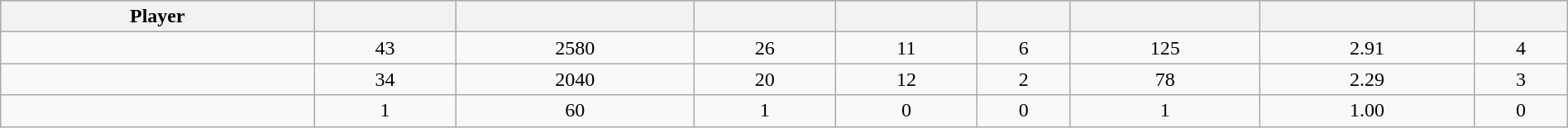<table class="wikitable sortable" style="width:100%;">
<tr style="text-align:center; background:#ddd;">
<th>Player</th>
<th></th>
<th></th>
<th></th>
<th></th>
<th></th>
<th></th>
<th></th>
<th></th>
</tr>
<tr align=center>
<td></td>
<td>43</td>
<td>2580</td>
<td>26</td>
<td>11</td>
<td>6</td>
<td>125</td>
<td>2.91</td>
<td>4</td>
</tr>
<tr align=center>
<td></td>
<td>34</td>
<td>2040</td>
<td>20</td>
<td>12</td>
<td>2</td>
<td>78</td>
<td>2.29</td>
<td>3</td>
</tr>
<tr align=center>
<td></td>
<td>1</td>
<td>60</td>
<td>1</td>
<td>0</td>
<td>0</td>
<td>1</td>
<td>1.00</td>
<td>0</td>
</tr>
</table>
